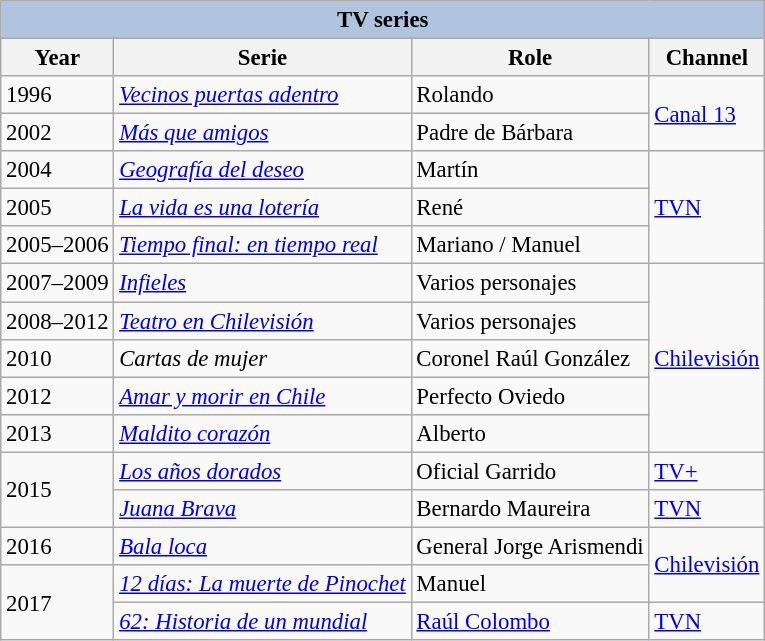<table class="wikitable" style="font-size: 95%;">
<tr>
<th colspan="4" style="background: LightSteelBlue;">TV series</th>
</tr>
<tr>
<th>Year</th>
<th>Serie</th>
<th>Role</th>
<th>Channel</th>
</tr>
<tr>
<td>1996</td>
<td><em><a href='#'>Vecinos puertas adentro</a></em></td>
<td>Rolando</td>
<td rowspan="2"><a href='#'>Canal 13</a></td>
</tr>
<tr>
<td>2002</td>
<td><em><a href='#'>Más que amigos</a></em></td>
<td>Padre de Bárbara</td>
</tr>
<tr>
<td>2004</td>
<td><em><a href='#'>Geografía del deseo</a></em></td>
<td>Martín</td>
<td rowspan="3"><a href='#'>TVN</a></td>
</tr>
<tr>
<td>2005</td>
<td><em><a href='#'>La vida es una lotería</a></em></td>
<td>René</td>
</tr>
<tr>
<td>2005–2006</td>
<td><em><a href='#'>Tiempo final: en tiempo real</a></em></td>
<td>Mariano / Manuel</td>
</tr>
<tr>
<td>2007–2009</td>
<td><em><a href='#'>Infieles</a></em></td>
<td>Varios personajes</td>
<td rowspan="5"><a href='#'>Chilevisión</a></td>
</tr>
<tr>
<td>2008–2012</td>
<td><em><a href='#'>Teatro en Chilevisión</a></em></td>
<td>Varios personajes</td>
</tr>
<tr>
<td>2010</td>
<td><em>Cartas de mujer</em></td>
<td>Coronel Raúl González</td>
</tr>
<tr>
<td>2012</td>
<td><em><a href='#'>Amar y morir en Chile</a></em></td>
<td>Perfecto Oviedo</td>
</tr>
<tr>
<td>2013</td>
<td><em><a href='#'>Maldito corazón</a></em></td>
<td>Alberto</td>
</tr>
<tr>
<td rowspan="2">2015</td>
<td><em><a href='#'>Los años dorados</a></em></td>
<td>Oficial Garrido</td>
<td><a href='#'>TV+</a></td>
</tr>
<tr>
<td><em><a href='#'>Juana Brava</a></em></td>
<td>Bernardo Maureira</td>
<td><a href='#'>TVN</a></td>
</tr>
<tr>
<td>2016</td>
<td><em><a href='#'>Bala loca</a></em></td>
<td>General Jorge Arismendi</td>
<td rowspan="2"><a href='#'>Chilevisión</a></td>
</tr>
<tr>
<td rowspan="2">2017</td>
<td><em><a href='#'>12 días: La muerte de Pinochet</a></em></td>
<td>Manuel</td>
</tr>
<tr>
<td><em><a href='#'>62: Historia de un mundial</a></em></td>
<td><a href='#'>Raúl Colombo</a></td>
<td><a href='#'>TVN</a></td>
</tr>
</table>
